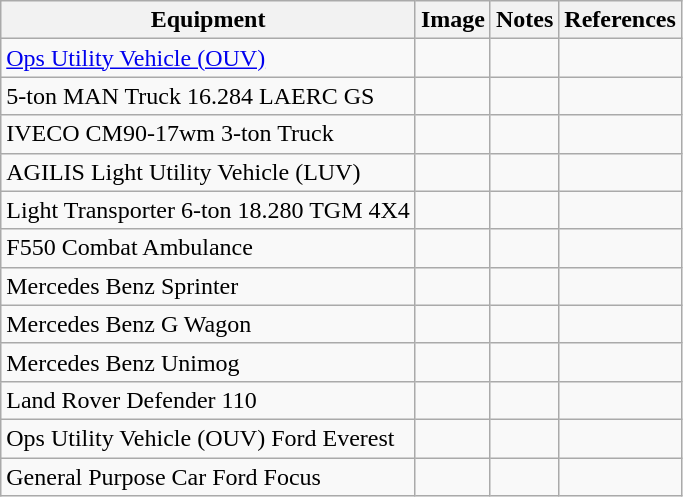<table class="wikitable">
<tr>
<th>Equipment</th>
<th>Image</th>
<th>Notes</th>
<th>References</th>
</tr>
<tr>
<td><a href='#'>Ops Utility Vehicle (OUV)</a></td>
<td></td>
<td></td>
<td></td>
</tr>
<tr>
<td>5-ton MAN Truck 16.284 LAERC GS</td>
<td></td>
<td></td>
<td></td>
</tr>
<tr>
<td>IVECO CM90-17wm 3-ton Truck</td>
<td></td>
<td></td>
<td></td>
</tr>
<tr>
<td>AGILIS Light Utility Vehicle (LUV)</td>
<td></td>
<td></td>
<td></td>
</tr>
<tr>
<td>Light Transporter 6-ton 18.280 TGM 4X4</td>
<td></td>
<td></td>
<td></td>
</tr>
<tr>
<td>F550 Combat Ambulance</td>
<td></td>
<td></td>
<td></td>
</tr>
<tr>
<td>Mercedes Benz Sprinter</td>
<td></td>
<td></td>
<td></td>
</tr>
<tr>
<td>Mercedes Benz G Wagon</td>
<td></td>
<td></td>
<td></td>
</tr>
<tr>
<td>Mercedes Benz Unimog</td>
<td></td>
<td></td>
<td></td>
</tr>
<tr>
<td>Land Rover Defender 110</td>
<td></td>
<td></td>
<td></td>
</tr>
<tr>
<td>Ops Utility Vehicle (OUV) Ford Everest</td>
<td></td>
<td></td>
<td></td>
</tr>
<tr>
<td>General Purpose Car Ford Focus</td>
<td></td>
<td></td>
<td></td>
</tr>
</table>
